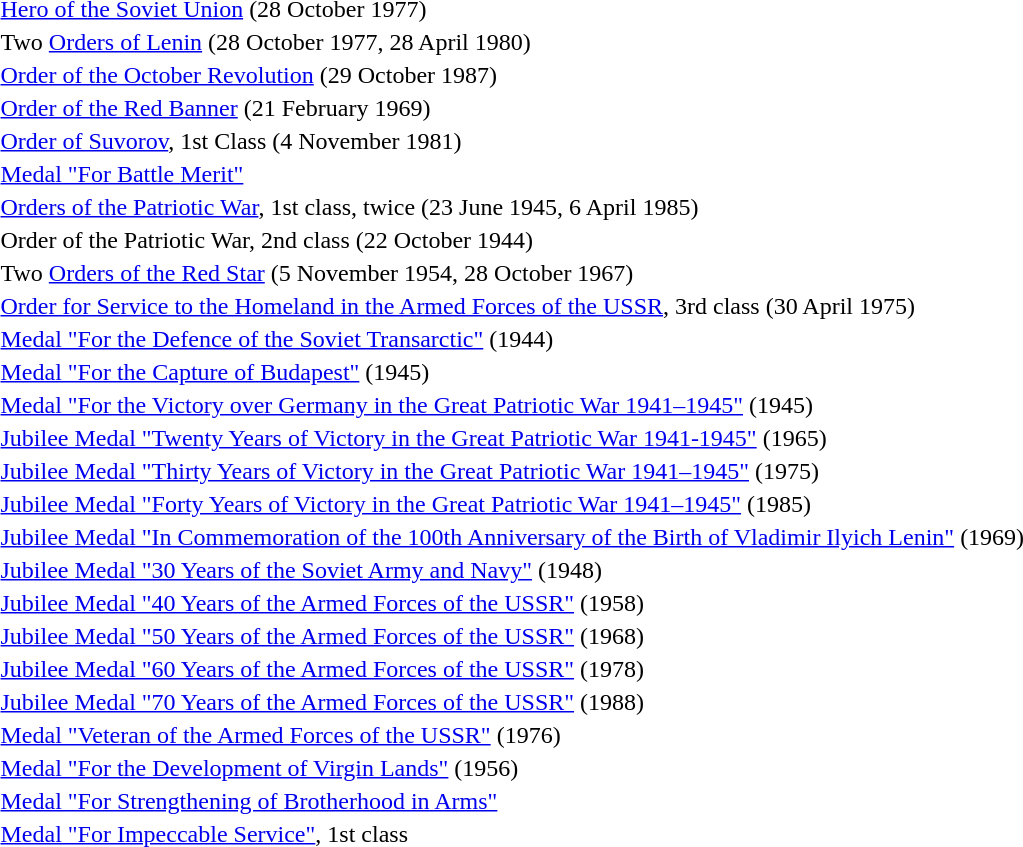<table>
<tr>
<td></td>
<td><a href='#'>Hero of the Soviet Union</a> (28 October 1977)</td>
</tr>
<tr>
<td></td>
<td>Two <a href='#'>Orders of Lenin</a> (28 October 1977, 28 April 1980)</td>
</tr>
<tr>
<td></td>
<td><a href='#'>Order of the October Revolution</a> (29 October 1987)</td>
</tr>
<tr>
<td></td>
<td><a href='#'>Order of the Red Banner</a> (21 February 1969)</td>
</tr>
<tr>
<td></td>
<td><a href='#'>Order of Suvorov</a>, 1st Class (4 November 1981)</td>
</tr>
<tr>
<td></td>
<td><a href='#'>Medal "For Battle Merit"</a></td>
</tr>
<tr>
<td></td>
<td><a href='#'>Orders of the Patriotic War</a>, 1st class, twice (23 June 1945, 6 April 1985)</td>
</tr>
<tr>
<td></td>
<td>Order of the Patriotic War, 2nd class (22 October 1944)</td>
</tr>
<tr>
<td></td>
<td>Two <a href='#'>Orders of the Red Star</a> (5 November 1954, 28 October 1967)</td>
</tr>
<tr>
<td></td>
<td><a href='#'>Order for Service to the Homeland in the Armed Forces of the USSR</a>, 3rd class (30 April 1975)</td>
</tr>
<tr>
<td></td>
<td><a href='#'>Medal "For the Defence of the Soviet Transarctic"</a> (1944)</td>
</tr>
<tr>
<td></td>
<td><a href='#'>Medal "For the Capture of Budapest"</a> (1945)</td>
</tr>
<tr>
<td></td>
<td><a href='#'>Medal "For the Victory over Germany in the Great Patriotic War 1941–1945"</a> (1945)</td>
</tr>
<tr>
<td></td>
<td><a href='#'>Jubilee Medal "Twenty Years of Victory in the Great Patriotic War 1941-1945"</a> (1965)</td>
</tr>
<tr>
<td></td>
<td><a href='#'>Jubilee Medal "Thirty Years of Victory in the Great Patriotic War 1941–1945"</a> (1975)</td>
</tr>
<tr>
<td></td>
<td><a href='#'>Jubilee Medal "Forty Years of Victory in the Great Patriotic War 1941–1945"</a> (1985)</td>
</tr>
<tr>
<td></td>
<td><a href='#'>Jubilee Medal "In Commemoration of the 100th Anniversary of the Birth of Vladimir Ilyich Lenin"</a> (1969)</td>
</tr>
<tr>
<td></td>
<td><a href='#'>Jubilee Medal "30 Years of the Soviet Army and Navy"</a> (1948)</td>
</tr>
<tr>
<td></td>
<td><a href='#'>Jubilee Medal "40 Years of the Armed Forces of the USSR"</a> (1958)</td>
</tr>
<tr>
<td></td>
<td><a href='#'>Jubilee Medal "50 Years of the Armed Forces of the USSR"</a> (1968)</td>
</tr>
<tr>
<td></td>
<td><a href='#'>Jubilee Medal "60 Years of the Armed Forces of the USSR"</a> (1978)</td>
</tr>
<tr>
<td></td>
<td><a href='#'>Jubilee Medal "70 Years of the Armed Forces of the USSR"</a> (1988)</td>
</tr>
<tr>
<td></td>
<td><a href='#'>Medal "Veteran of the Armed Forces of the USSR"</a> (1976)</td>
</tr>
<tr>
<td></td>
<td><a href='#'>Medal "For the Development of Virgin Lands"</a> (1956)</td>
</tr>
<tr>
<td></td>
<td><a href='#'>Medal "For Strengthening of Brotherhood in Arms"</a></td>
</tr>
<tr>
<td></td>
<td><a href='#'>Medal "For Impeccable Service"</a>, 1st class</td>
</tr>
<tr>
</tr>
</table>
